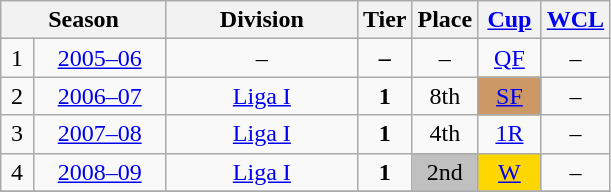<table class="wikitable" style="text-align:center; font-size:100%">
<tr>
<th rowspan=1 colspan=2 style="width: 103px;">Season</th>
<th style="width: 120px;">Division</th>
<th style="width: 25px;">Tier</th>
<th style="width: 35px;">Place</th>
<th style="width: 35px;"><a href='#'>Cup</a></th>
<th style="width: 35px;"><a href='#'>WCL</a></th>
</tr>
<tr>
<td>1</td>
<td><a href='#'>2005–06</a></td>
<td>–</td>
<td><strong>–</strong></td>
<td>–</td>
<td><a href='#'>QF</a></td>
<td>–</td>
</tr>
<tr>
<td>2</td>
<td><a href='#'>2006–07</a></td>
<td><a href='#'>Liga I</a></td>
<td><strong>1</strong></td>
<td>8th</td>
<td align=center bgcolor=#CC9966><a href='#'>SF</a></td>
<td>–</td>
</tr>
<tr>
<td>3</td>
<td><a href='#'>2007–08</a></td>
<td><a href='#'>Liga I</a></td>
<td><strong>1</strong></td>
<td>4th</td>
<td><a href='#'>1R</a></td>
<td>–</td>
</tr>
<tr>
<td>4</td>
<td><a href='#'>2008–09</a></td>
<td><a href='#'>Liga I</a></td>
<td><strong>1</strong></td>
<td align=center bgcolor=silver>2nd</td>
<td align=center bgcolor=gold><a href='#'>W</a></td>
<td>–</td>
</tr>
<tr>
</tr>
</table>
